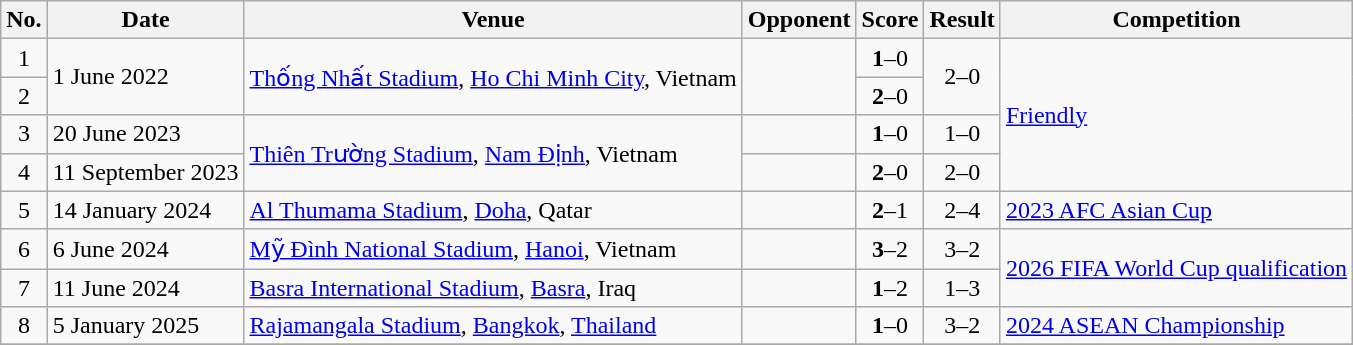<table class="wikitable sortable">
<tr>
<th scope="col">No.</th>
<th scope="col" data-sort-type="date">Date</th>
<th scope="col">Venue</th>
<th scope="col">Opponent</th>
<th scope="col">Score</th>
<th scope="col">Result</th>
<th scope="col">Competition</th>
</tr>
<tr>
<td align=center>1</td>
<td rowspan=2>1 June 2022</td>
<td rowspan=2><a href='#'>Thống Nhất Stadium</a>, <a href='#'>Ho Chi Minh City</a>, Vietnam</td>
<td rowspan="2"></td>
<td align=center><strong>1</strong>–0</td>
<td rowspan=2 align=center>2–0</td>
<td rowspan=4><a href='#'>Friendly</a></td>
</tr>
<tr>
<td align=center>2</td>
<td align=center><strong>2</strong>–0</td>
</tr>
<tr>
<td align=center>3</td>
<td>20 June 2023</td>
<td rowspan=2><a href='#'>Thiên Trường Stadium</a>, <a href='#'>Nam Định</a>, Vietnam</td>
<td></td>
<td align=center><strong>1</strong>–0</td>
<td align=center>1–0</td>
</tr>
<tr>
<td align=center>4</td>
<td>11 September 2023</td>
<td></td>
<td align=center><strong>2</strong>–0</td>
<td align=center>2–0</td>
</tr>
<tr>
<td align=center>5</td>
<td>14 January 2024</td>
<td><a href='#'>Al Thumama Stadium</a>, <a href='#'>Doha</a>, Qatar</td>
<td></td>
<td align=center><strong>2</strong>–1</td>
<td align=center>2–4</td>
<td><a href='#'>2023 AFC Asian Cup</a></td>
</tr>
<tr>
<td align=center>6</td>
<td>6 June 2024</td>
<td><a href='#'>Mỹ Đình National Stadium</a>, <a href='#'>Hanoi</a>, Vietnam</td>
<td></td>
<td align=center><strong>3</strong>–2</td>
<td align=center>3–2</td>
<td rowspan=2><a href='#'>2026 FIFA World Cup qualification</a></td>
</tr>
<tr>
<td align=center>7</td>
<td>11 June 2024</td>
<td><a href='#'>Basra International Stadium</a>, <a href='#'>Basra</a>, Iraq</td>
<td></td>
<td align=center><strong>1</strong>–2</td>
<td align=center>1–3</td>
</tr>
<tr>
<td align=center>8</td>
<td>5 January 2025</td>
<td><a href='#'>Rajamangala Stadium</a>, <a href='#'>Bangkok</a>, <a href='#'>Thailand</a></td>
<td></td>
<td align=center><strong>1</strong>–0</td>
<td align=center>3–2</td>
<td><a href='#'>2024 ASEAN Championship</a></td>
</tr>
<tr>
</tr>
</table>
